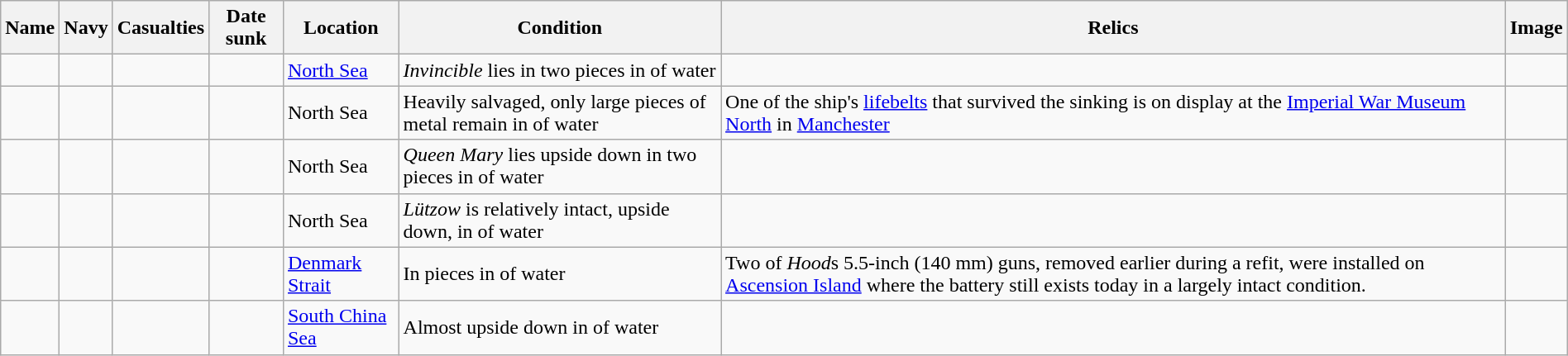<table class="wikitable sortable" style="width:100%;">
<tr>
<th scope="col">Name</th>
<th scope="col">Navy</th>
<th scope="col">Casualties</th>
<th scope="col">Date sunk</th>
<th scope="col">Location</th>
<th scope="col">Condition</th>
<th scope="col">Relics</th>
<th scope="col" class="unsortable">Image</th>
</tr>
<tr>
<td></td>
<td></td>
<td></td>
<td></td>
<td><a href='#'>North Sea</a></td>
<td><em>Invincible</em> lies in two pieces in  of water</td>
<td></td>
<td></td>
</tr>
<tr>
<td></td>
<td></td>
<td></td>
<td></td>
<td>North Sea</td>
<td>Heavily salvaged, only large pieces of metal remain in  of water</td>
<td>One of the ship's <a href='#'>lifebelts</a> that survived the sinking is on display at the <a href='#'>Imperial War Museum North</a> in <a href='#'>Manchester</a></td>
<td></td>
</tr>
<tr>
<td></td>
<td></td>
<td></td>
<td></td>
<td>North Sea</td>
<td><em>Queen Mary</em> lies upside down in two pieces in  of water</td>
<td></td>
<td></td>
</tr>
<tr>
<td></td>
<td></td>
<td></td>
<td></td>
<td>North Sea</td>
<td><em>Lützow</em> is relatively intact, upside down, in  of water</td>
<td></td>
<td></td>
</tr>
<tr>
<td></td>
<td></td>
<td></td>
<td></td>
<td><a href='#'>Denmark Strait</a></td>
<td>In pieces in  of water</td>
<td>Two of <em>Hood</em>s 5.5-inch (140 mm) guns, removed earlier during a refit, were installed on <a href='#'>Ascension Island</a> where the battery still exists today in a largely intact condition.</td>
<td></td>
</tr>
<tr>
<td></td>
<td></td>
<td></td>
<td></td>
<td><a href='#'>South China Sea</a></td>
<td>Almost upside down in  of water</td>
<td></td>
<td></td>
</tr>
</table>
